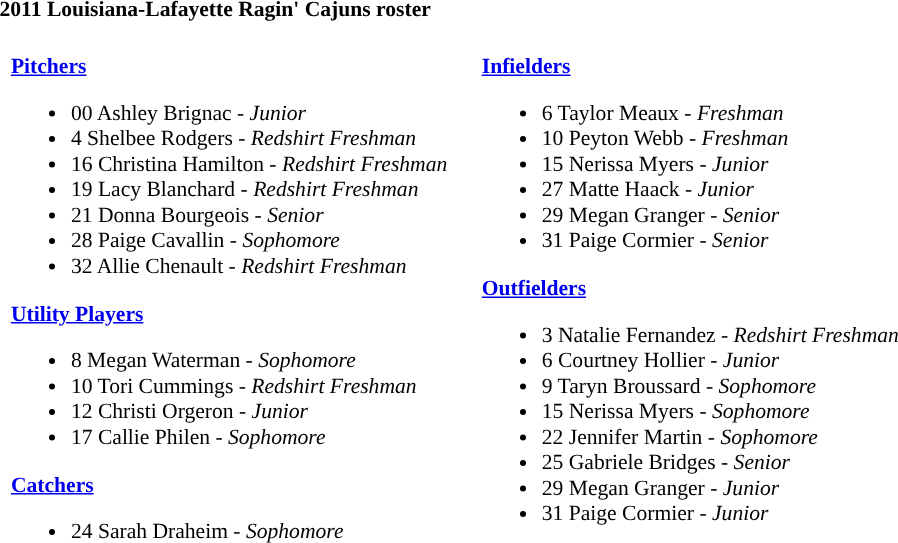<table class="toccolours" style="text-align: left; font-size:90%;">
<tr>
<th colspan="9">2011 Louisiana-Lafayette Ragin' Cajuns roster</th>
</tr>
<tr>
<td width="03"> </td>
<td valign="top"><br><strong><a href='#'>Pitchers</a></strong><ul><li>00 Ashley Brignac - <em>Junior</em></li><li>4 Shelbee Rodgers - <em>Redshirt Freshman</em></li><li>16 Christina Hamilton - <em>Redshirt Freshman</em></li><li>19 Lacy Blanchard - <em>Redshirt Freshman</em></li><li>21 Donna Bourgeois - <em>Senior</em></li><li>28 Paige Cavallin - <em>Sophomore</em></li><li>32 Allie Chenault - <em>Redshirt Freshman</em></li></ul><strong><a href='#'>Utility Players</a></strong><ul><li>8 Megan Waterman - <em>Sophomore</em></li><li>10 Tori Cummings - <em>Redshirt Freshman</em></li><li>12 Christi Orgeron - <em>Junior</em></li><li>17 Callie Philen - <em>Sophomore</em></li></ul><strong><a href='#'>Catchers</a></strong><ul><li>24 Sarah Draheim - <em>Sophomore</em></li></ul></td>
<td width="15"> </td>
<td valign="top"><br><strong><a href='#'>Infielders</a></strong><ul><li>6 Taylor Meaux - <em>Freshman</em></li><li>10 Peyton Webb - <em>Freshman</em></li><li>15 Nerissa Myers - <em>Junior</em></li><li>27 Matte Haack - <em>Junior</em></li><li>29 Megan Granger - <em>Senior</em></li><li>31 Paige Cormier - <em>Senior</em></li></ul><strong><a href='#'>Outfielders</a></strong><ul><li>3 Natalie Fernandez - <em>Redshirt Freshman</em></li><li>6 Courtney Hollier - <em>Junior</em></li><li>9 Taryn Broussard - <em>Sophomore</em></li><li>15 Nerissa Myers - <em>Sophomore</em></li><li>22 Jennifer Martin - <em>Sophomore</em></li><li>25 Gabriele Bridges - <em>Senior</em></li><li>29 Megan Granger - <em>Junior</em></li><li>31 Paige Cormier - <em>Junior</em></li></ul></td>
</tr>
</table>
